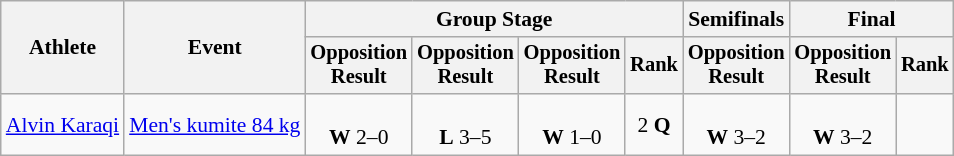<table class="wikitable" style="text-align:center; font-size:90%">
<tr>
<th rowspan="2">Athlete</th>
<th rowspan="2">Event</th>
<th colspan="4">Group Stage</th>
<th>Semifinals</th>
<th colspan="2">Final</th>
</tr>
<tr style="font-size:95%">
<th>Opposition<br>Result</th>
<th>Opposition<br>Result</th>
<th>Opposition<br>Result</th>
<th>Rank</th>
<th>Opposition<br>Result</th>
<th>Opposition<br>Result</th>
<th>Rank</th>
</tr>
<tr>
<td align="left"><a href='#'>Alvin Karaqi</a></td>
<td align="left"><a href='#'>Men's kumite 84 kg</a></td>
<td><br><strong>W</strong> 2–0</td>
<td><br><strong>L</strong> 3–5</td>
<td><br><strong>W</strong> 1–0</td>
<td>2 <strong>Q</strong></td>
<td><br><strong>W</strong> 3–2</td>
<td><br><strong>W</strong> 3–2</td>
<td></td>
</tr>
</table>
